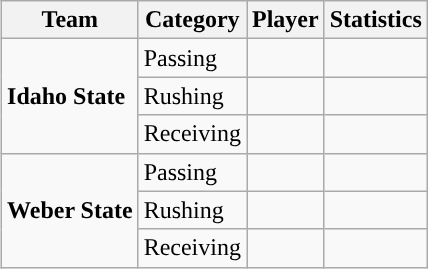<table class="wikitable" style="float: right;">
<tr>
<th>Team</th>
<th>Category</th>
<th>Player</th>
<th>Statistics</th>
</tr>
<tr>
<td rowspan=3><strong>Idaho State</strong></td>
<td>Passing</td>
<td></td>
<td></td>
</tr>
<tr>
<td>Rushing</td>
<td></td>
<td></td>
</tr>
<tr>
<td>Receiving</td>
<td></td>
<td></td>
</tr>
<tr>
<td rowspan=3><strong>Weber State</strong></td>
<td>Passing</td>
<td></td>
<td></td>
</tr>
<tr>
<td>Rushing</td>
<td></td>
<td></td>
</tr>
<tr>
<td>Receiving</td>
<td></td>
<td></td>
</tr>
</table>
